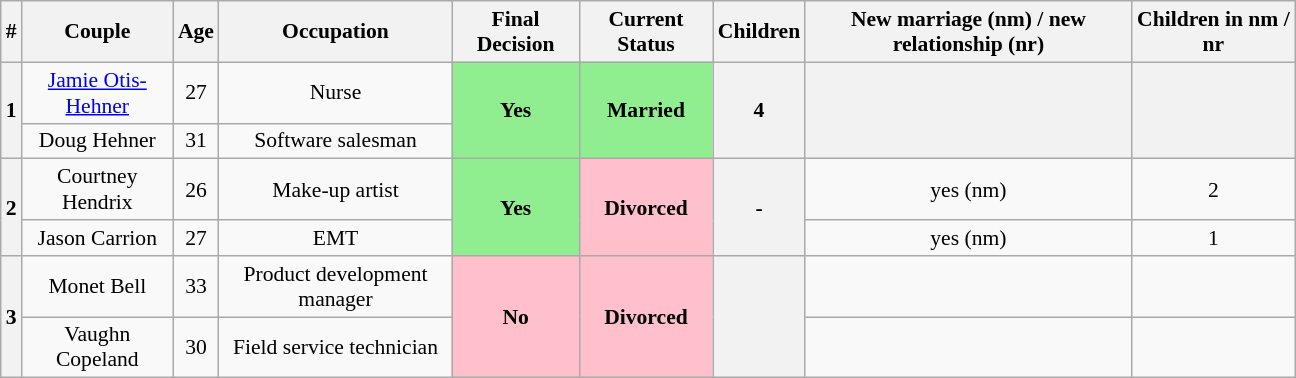<table class="wikitable plainrowheaders" style="text-align:center; font-size:90%; width:60em;">
<tr>
<th>#</th>
<th>Couple</th>
<th>Age</th>
<th>Occupation</th>
<th>Final Decision</th>
<th>Current Status</th>
<th>Children</th>
<th>New marriage (nm) / new relationship (nr)</th>
<th>Children in nm / nr</th>
</tr>
<tr>
<th rowspan="2">1</th>
<td><a href='#'>Jamie Otis-Hehner</a></td>
<td>27</td>
<td>Nurse</td>
<th rowspan="2" style="background:lightgreen;">Yes</th>
<th rowspan="2" style="background:lightgreen;">Married</th>
<th rowspan="2">4</th>
<th rowspan="2"></th>
<th rowspan="2"></th>
</tr>
<tr>
<td>Doug Hehner</td>
<td>31</td>
<td>Software salesman</td>
</tr>
<tr>
<th rowspan="2">2</th>
<td>Courtney Hendrix</td>
<td>26</td>
<td>Make-up artist</td>
<th rowspan="2" style="background:lightgreen;">Yes</th>
<th rowspan="2" style="background:pink;">Divorced</th>
<th rowspan="2">-</th>
<td>yes (nm)</td>
<td>2</td>
</tr>
<tr>
<td>Jason Carrion</td>
<td>27</td>
<td>EMT</td>
<td>yes (nm)</td>
<td>1</td>
</tr>
<tr>
<th rowspan="2">3</th>
<td>Monet Bell</td>
<td>33</td>
<td>Product development manager</td>
<th rowspan="2" style="background:pink;">No</th>
<th rowspan="2" style="background:pink;">Divorced</th>
<th rowspan="3"></th>
<td></td>
<td></td>
</tr>
<tr>
<td>Vaughn Copeland</td>
<td>30</td>
<td>Field service technician</td>
<td></td>
<td></td>
</tr>
</table>
